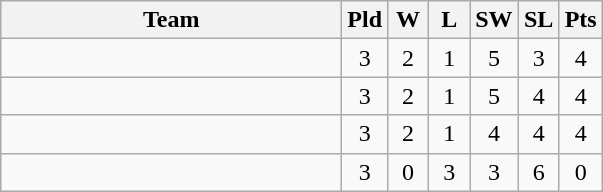<table class=wikitable style="text-align:center">
<tr>
<th width=220>Team</th>
<th width=20>Pld</th>
<th width=20>W</th>
<th width=20>L</th>
<th width=20>SW</th>
<th width=20>SL</th>
<th width=20>Pts</th>
</tr>
<tr>
<td align=left></td>
<td>3</td>
<td>2</td>
<td>1</td>
<td>5</td>
<td>3</td>
<td>4</td>
</tr>
<tr>
<td align=left></td>
<td>3</td>
<td>2</td>
<td>1</td>
<td>5</td>
<td>4</td>
<td>4</td>
</tr>
<tr>
<td align=left></td>
<td>3</td>
<td>2</td>
<td>1</td>
<td>4</td>
<td>4</td>
<td>4</td>
</tr>
<tr>
<td align=left></td>
<td>3</td>
<td>0</td>
<td>3</td>
<td>3</td>
<td>6</td>
<td>0</td>
</tr>
</table>
